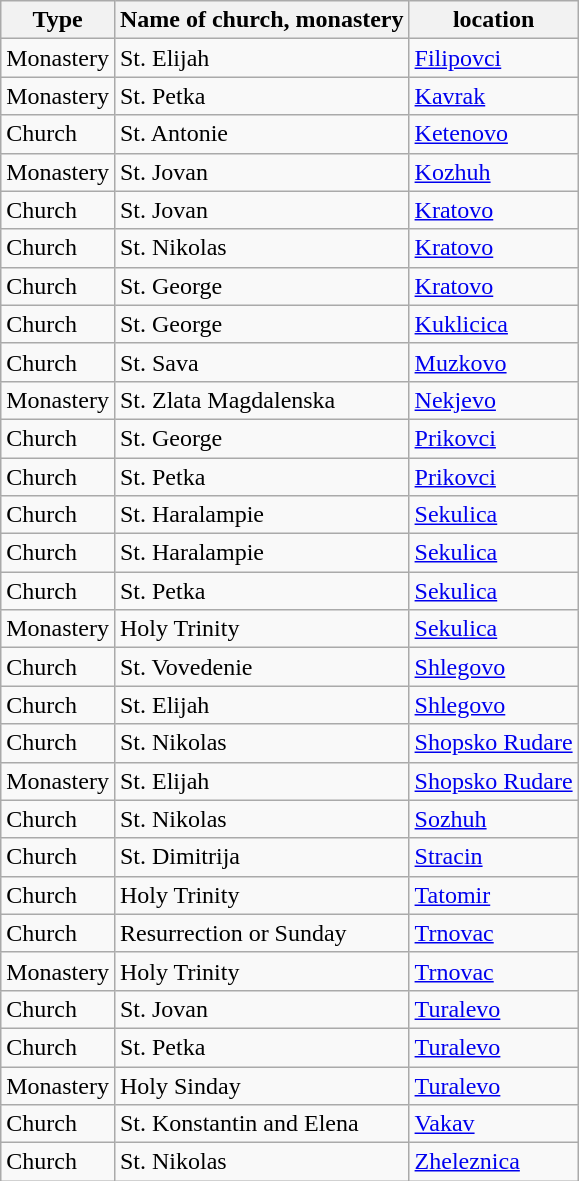<table class="wikitable sortable">
<tr>
<th>Type</th>
<th>Name of church, monastery</th>
<th>location</th>
</tr>
<tr>
<td>Monastery</td>
<td>St. Elijah</td>
<td><a href='#'>Filipovci</a></td>
</tr>
<tr>
<td>Monastery</td>
<td>St. Petka</td>
<td><a href='#'>Kavrak</a></td>
</tr>
<tr>
<td>Church</td>
<td>St. Antonie</td>
<td><a href='#'>Ketenovo</a></td>
</tr>
<tr>
<td>Monastery</td>
<td>St. Jovan</td>
<td><a href='#'>Kozhuh</a></td>
</tr>
<tr>
<td>Church</td>
<td>St. Jovan</td>
<td><a href='#'>Kratovo</a></td>
</tr>
<tr>
<td>Church</td>
<td>St. Nikolas</td>
<td><a href='#'>Kratovo</a></td>
</tr>
<tr>
<td>Church</td>
<td>St. George</td>
<td><a href='#'>Kratovo</a></td>
</tr>
<tr>
<td>Church</td>
<td>St. George</td>
<td><a href='#'>Kuklicica</a></td>
</tr>
<tr>
<td>Church</td>
<td>St. Sava</td>
<td><a href='#'>Muzkovo</a></td>
</tr>
<tr>
<td>Monastery</td>
<td>St. Zlata Magdalenska</td>
<td><a href='#'>Nekjevo</a></td>
</tr>
<tr>
<td>Church</td>
<td>St. George</td>
<td><a href='#'>Prikovci</a></td>
</tr>
<tr>
<td>Church</td>
<td>St. Petka</td>
<td><a href='#'>Prikovci</a></td>
</tr>
<tr>
<td>Church</td>
<td>St. Haralampie</td>
<td><a href='#'>Sekulica</a></td>
</tr>
<tr>
<td>Church</td>
<td>St. Haralampie</td>
<td><a href='#'>Sekulica</a></td>
</tr>
<tr>
<td>Church</td>
<td>St. Petka</td>
<td><a href='#'>Sekulica</a></td>
</tr>
<tr>
<td>Monastery</td>
<td>Holy Trinity</td>
<td><a href='#'>Sekulica</a></td>
</tr>
<tr>
<td>Church</td>
<td>St. Vovedenie</td>
<td><a href='#'>Shlegovo</a></td>
</tr>
<tr>
<td>Church</td>
<td>St. Elijah</td>
<td><a href='#'>Shlegovo</a></td>
</tr>
<tr>
<td>Church</td>
<td>St. Nikolas</td>
<td><a href='#'>Shopsko Rudare</a></td>
</tr>
<tr>
<td>Monastery</td>
<td>St. Elijah</td>
<td><a href='#'>Shopsko Rudare</a></td>
</tr>
<tr>
<td>Church</td>
<td>St. Nikolas</td>
<td><a href='#'>Sozhuh</a></td>
</tr>
<tr>
<td>Church</td>
<td>St. Dimitrija</td>
<td><a href='#'>Stracin</a></td>
</tr>
<tr>
<td>Church</td>
<td>Holy Trinity</td>
<td><a href='#'>Tatomir</a></td>
</tr>
<tr>
<td>Church</td>
<td>Resurrection or Sunday</td>
<td><a href='#'>Trnovac</a></td>
</tr>
<tr>
<td>Monastery</td>
<td>Holy Trinity</td>
<td><a href='#'>Trnovac</a></td>
</tr>
<tr>
<td>Church</td>
<td>St. Jovan</td>
<td><a href='#'>Turalevo</a></td>
</tr>
<tr>
<td>Church</td>
<td>St. Petka</td>
<td><a href='#'>Turalevo</a></td>
</tr>
<tr>
<td>Monastery</td>
<td>Holy Sinday</td>
<td><a href='#'>Turalevo</a></td>
</tr>
<tr>
<td>Church</td>
<td>St. Konstantin and Elena</td>
<td><a href='#'>Vakav</a></td>
</tr>
<tr>
<td>Church</td>
<td>St. Nikolas</td>
<td><a href='#'>Zheleznica</a></td>
</tr>
</table>
